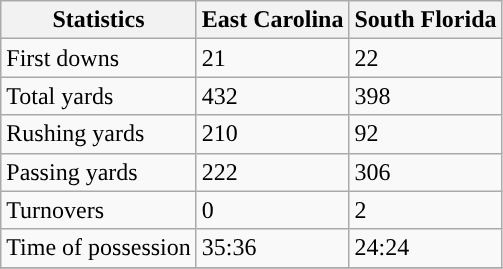<table class="wikitable">
<tr>
<th>Statistics</th>
<th>East Carolina</th>
<th>South Florida</th>
</tr>
<tr>
<td>First downs</td>
<td>21</td>
<td>22</td>
</tr>
<tr>
<td>Total yards</td>
<td>432</td>
<td>398</td>
</tr>
<tr>
<td>Rushing yards</td>
<td>210</td>
<td>92</td>
</tr>
<tr>
<td>Passing yards</td>
<td>222</td>
<td>306</td>
</tr>
<tr>
<td>Turnovers</td>
<td>0</td>
<td>2</td>
</tr>
<tr>
<td>Time of possession</td>
<td>35:36</td>
<td>24:24</td>
</tr>
<tr>
</tr>
</table>
